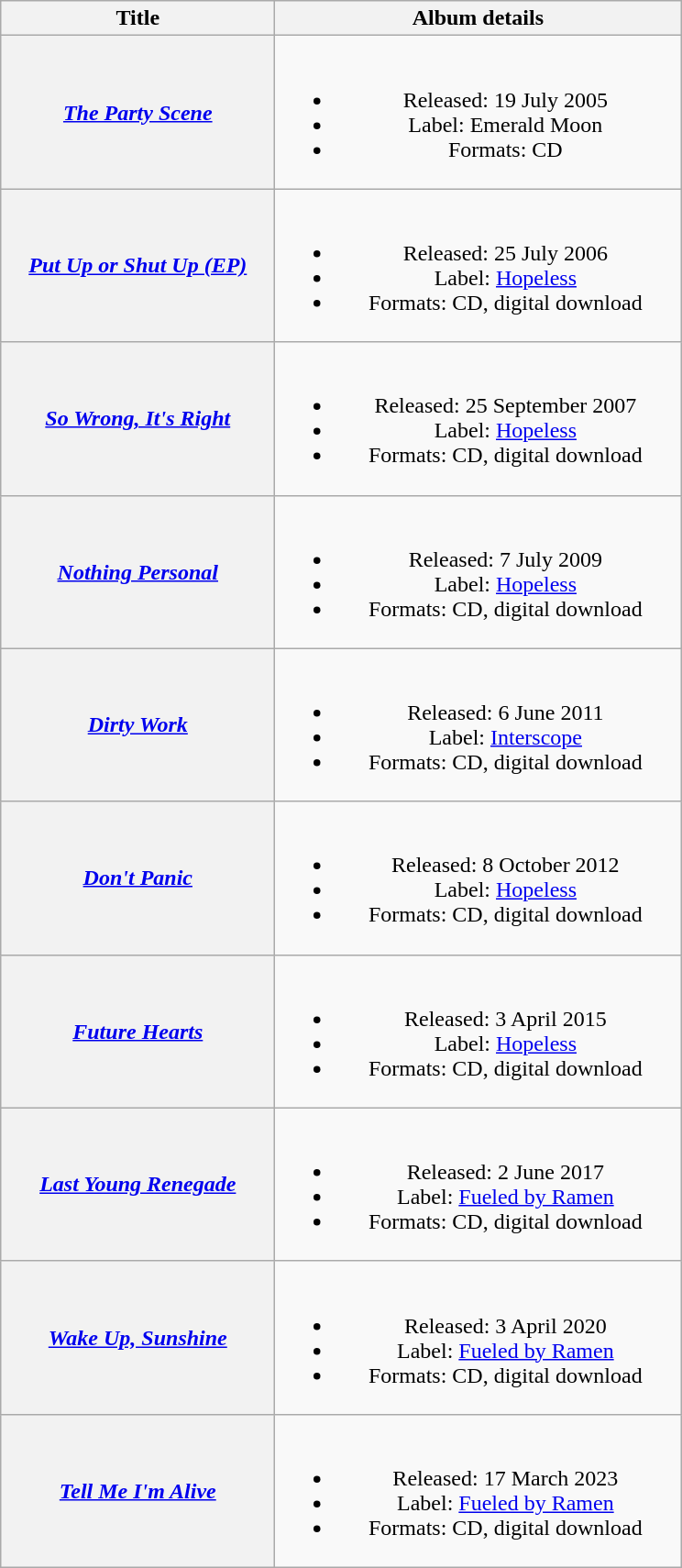<table class="wikitable plainrowheaders" style="text-align:center;">
<tr>
<th scope="col" style="width:12em;">Title</th>
<th scope="col" style="width:18em;">Album details</th>
</tr>
<tr>
<th scope="row"><em><a href='#'>The Party Scene</a></em></th>
<td><br><ul><li>Released: 19 July 2005</li><li>Label: Emerald Moon</li><li>Formats: CD</li></ul></td>
</tr>
<tr>
<th scope="row"><em><a href='#'>Put Up or Shut Up (EP)</a></em></th>
<td><br><ul><li>Released: 25 July 2006</li><li>Label: <a href='#'>Hopeless</a></li><li>Formats: CD, digital download</li></ul></td>
</tr>
<tr>
<th scope="row"><em><a href='#'>So Wrong, It's Right</a></em></th>
<td><br><ul><li>Released: 25 September 2007</li><li>Label: <a href='#'>Hopeless</a></li><li>Formats: CD, digital download</li></ul></td>
</tr>
<tr>
<th scope="row"><em><a href='#'>Nothing Personal</a></em></th>
<td><br><ul><li>Released: 7 July 2009</li><li>Label: <a href='#'>Hopeless</a></li><li>Formats: CD, digital download</li></ul></td>
</tr>
<tr>
<th scope="row"><em><a href='#'>Dirty Work</a></em></th>
<td><br><ul><li>Released: 6 June 2011</li><li>Label: <a href='#'>Interscope</a></li><li>Formats: CD, digital download</li></ul></td>
</tr>
<tr>
<th scope="row"><em><a href='#'>Don't Panic</a></em></th>
<td><br><ul><li>Released: 8 October 2012</li><li>Label: <a href='#'>Hopeless</a></li><li>Formats: CD, digital download</li></ul></td>
</tr>
<tr>
<th scope="row"><em><a href='#'>Future Hearts</a></em></th>
<td><br><ul><li>Released: 3 April 2015</li><li>Label: <a href='#'>Hopeless</a></li><li>Formats: CD, digital download</li></ul></td>
</tr>
<tr>
<th scope="row"><em><a href='#'>Last Young Renegade</a></em></th>
<td><br><ul><li>Released: 2 June 2017</li><li>Label: <a href='#'>Fueled by Ramen</a></li><li>Formats: CD, digital download</li></ul></td>
</tr>
<tr>
<th scope="row"><em><a href='#'>Wake Up, Sunshine</a></em></th>
<td><br><ul><li>Released: 3 April 2020</li><li>Label: <a href='#'>Fueled by Ramen</a></li><li>Formats: CD, digital download</li></ul></td>
</tr>
<tr>
<th scope="row"><em><a href='#'>Tell Me I'm Alive</a></em></th>
<td><br><ul><li>Released: 17 March 2023</li><li>Label: <a href='#'>Fueled by Ramen</a></li><li>Formats: CD, digital download</li></ul></td>
</tr>
</table>
